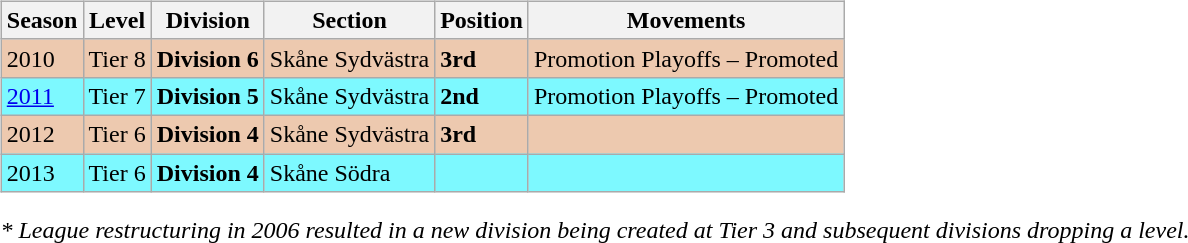<table>
<tr>
<td valign="top" width=0%><br><table class="wikitable">
<tr style="background:#f0f6fa;">
<th><strong>Season</strong></th>
<th><strong>Level</strong></th>
<th><strong>Division</strong></th>
<th><strong>Section</strong></th>
<th><strong>Position</strong></th>
<th><strong>Movements</strong></th>
</tr>
<tr>
<td style="background:#EDC9AF;">2010</td>
<td style="background:#EDC9AF;">Tier 8</td>
<td style="background:#EDC9AF;"><strong>Division 6</strong></td>
<td style="background:#EDC9AF;">Skåne Sydvästra</td>
<td style="background:#EDC9AF;"><strong>3rd</strong></td>
<td style="background:#EDC9AF;">Promotion Playoffs – Promoted</td>
</tr>
<tr>
<td style="background:#7DF9FF;"><a href='#'>2011</a></td>
<td style="background:#7DF9FF;">Tier 7</td>
<td style="background:#7DF9FF;"><strong>Division 5</strong></td>
<td style="background:#7DF9FF;">Skåne Sydvästra</td>
<td style="background:#7DF9FF;"><strong>2nd</strong></td>
<td style="background:#7DF9FF;">Promotion Playoffs – Promoted</td>
</tr>
<tr>
<td style="background:#EDC9AF;">2012</td>
<td style="background:#EDC9AF;">Tier 6</td>
<td style="background:#EDC9AF;"><strong>Division 4</strong></td>
<td style="background:#EDC9AF;">Skåne Sydvästra</td>
<td style="background:#EDC9AF;"><strong>3rd</strong></td>
<td style="background:#EDC9AF;"></td>
</tr>
<tr>
<td style="background:#7DF9FF;">2013</td>
<td style="background:#7DF9FF;">Tier 6</td>
<td style="background:#7DF9FF;"><strong>Division 4</strong></td>
<td style="background:#7DF9FF;">Skåne Södra</td>
<td style="background:#7DF9FF;"></td>
<td style="background:#7DF9FF;"></td>
</tr>
</table>
<em>* League restructuring in 2006 resulted in a new division being created at Tier 3 and subsequent divisions dropping a level.</em> 
</td>
</tr>
</table>
